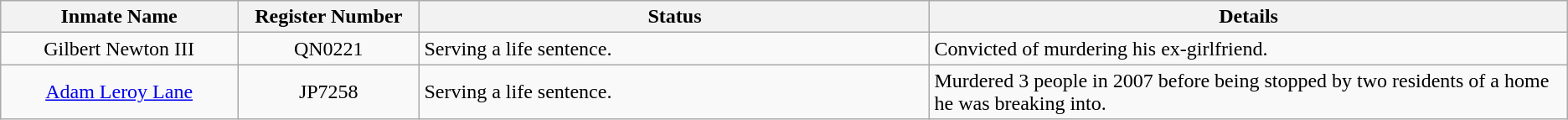<table class="wikitable sortable">
<tr>
<th width=13%>Inmate Name</th>
<th width=10%>Register Number</th>
<th width=28%>Status</th>
<th width=35%>Details</th>
</tr>
<tr>
<td style="text-align:center;">Gilbert Newton III</td>
<td style="text-align:center;">QN0221</td>
<td>Serving a life sentence.</td>
<td>Convicted of murdering his ex-girlfriend.</td>
</tr>
<tr>
<td style="text-align:center;"><a href='#'>Adam Leroy Lane</a></td>
<td style="text-align:center;">JP7258</td>
<td>Serving a life sentence.</td>
<td>Murdered 3 people in 2007 before being stopped by two residents of a home he was breaking into.</td>
</tr>
</table>
